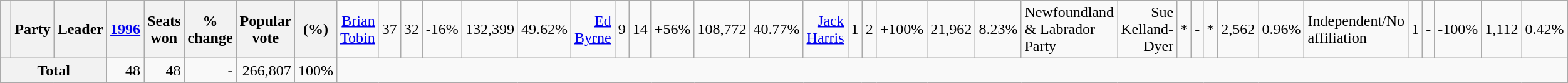<table class="wikitable">
<tr>
<th> </th>
<th>Party</th>
<th>Leader</th>
<th><a href='#'>1996</a></th>
<th>Seats won</th>
<th>% change</th>
<th>Popular vote</th>
<th>(%)<br></th>
<td align=right><a href='#'>Brian Tobin</a></td>
<td align=right>37</td>
<td align=right>32</td>
<td align=right>-16%</td>
<td align=right>132,399</td>
<td align=right>49.62%<br></td>
<td align=right><a href='#'>Ed Byrne</a></td>
<td align=right>9</td>
<td align=right>14</td>
<td align=right>+56%</td>
<td align=right>108,772</td>
<td align=right>40.77%<br></td>
<td align=right><a href='#'>Jack Harris</a></td>
<td align=right>1</td>
<td align=right>2</td>
<td align=right>+100%</td>
<td align=right>21,962</td>
<td align=right>8.23%<br></td>
<td>Newfoundland & Labrador Party</td>
<td align=right>Sue Kelland-Dyer</td>
<td align=right>*</td>
<td align=right>-</td>
<td align=right>*</td>
<td align=right>2,562</td>
<td align=right>0.96%<br></td>
<td colspan="2">Independent/No affiliation</td>
<td align=right>1</td>
<td align=right>-</td>
<td align=right>-100%</td>
<td align=right>1,112</td>
<td align=right>0.42%</td>
</tr>
<tr>
<th colspan="3">Total</th>
<td align=right>48</td>
<td align=right>48</td>
<td align=right>-</td>
<td align=right>266,807</td>
<td align=right>100%</td>
</tr>
<tr>
</tr>
</table>
